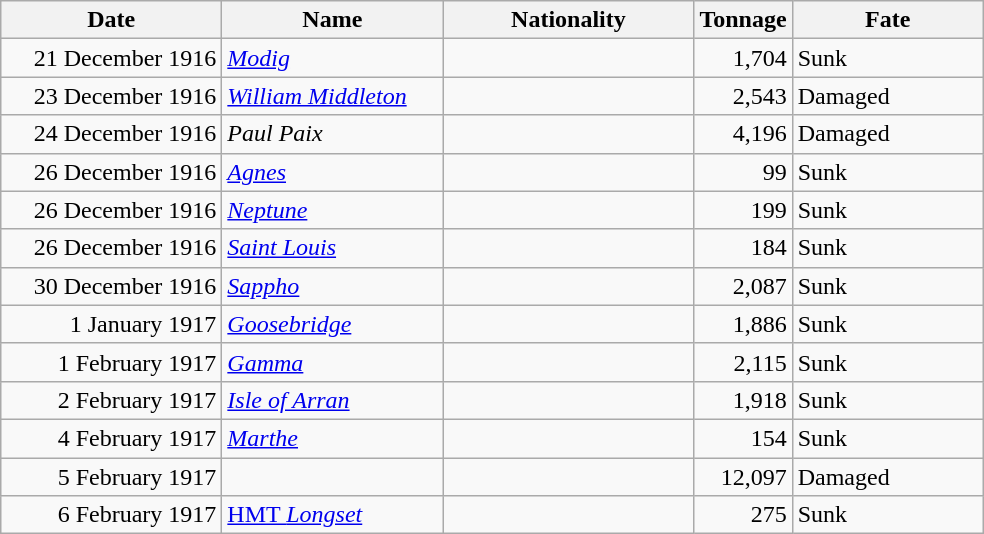<table class="wikitable sortable">
<tr>
<th width="140px">Date</th>
<th width="140px">Name</th>
<th width="160px">Nationality</th>
<th width="25px">Tonnage</th>
<th width="120px">Fate</th>
</tr>
<tr>
<td align="right">21 December 1916</td>
<td align="left"><a href='#'><em>Modig</em></a></td>
<td align="left"></td>
<td align="right">1,704</td>
<td align="left">Sunk</td>
</tr>
<tr>
<td align="right">23 December 1916</td>
<td align="left"><a href='#'><em>William Middleton</em></a></td>
<td align="left"></td>
<td align="right">2,543</td>
<td align="left">Damaged</td>
</tr>
<tr>
<td align="right">24 December 1916</td>
<td align="left"><em>Paul Paix</em></td>
<td align="left"></td>
<td align="right">4,196</td>
<td align="left">Damaged</td>
</tr>
<tr>
<td align="right">26 December 1916</td>
<td align="left"><a href='#'><em>Agnes</em></a></td>
<td align="left"></td>
<td align="right">99</td>
<td align="left">Sunk</td>
</tr>
<tr>
<td align="right">26 December 1916</td>
<td align="left"><a href='#'><em>Neptune</em></a></td>
<td align="left"></td>
<td align="right">199</td>
<td align="left">Sunk</td>
</tr>
<tr>
<td align="right">26 December 1916</td>
<td align="left"><a href='#'><em>Saint Louis</em></a></td>
<td align="left"></td>
<td align="right">184</td>
<td align="left">Sunk</td>
</tr>
<tr>
<td align="right">30 December 1916</td>
<td align="left"><a href='#'><em>Sappho</em></a></td>
<td align="left"></td>
<td align="right">2,087</td>
<td align="left">Sunk</td>
</tr>
<tr>
<td align="right">1 January 1917</td>
<td align="left"><a href='#'><em>Goosebridge</em></a></td>
<td align="left"></td>
<td align="right">1,886</td>
<td align="left">Sunk</td>
</tr>
<tr>
<td align="right">1 February 1917</td>
<td align="left"><a href='#'><em>Gamma</em></a></td>
<td align="left"></td>
<td align="right">2,115</td>
<td align="left">Sunk</td>
</tr>
<tr>
<td align="right">2 February 1917</td>
<td align="left"><a href='#'><em>Isle of Arran</em></a></td>
<td align="left"></td>
<td align="right">1,918</td>
<td align="left">Sunk</td>
</tr>
<tr>
<td align="right">4 February 1917</td>
<td align="left"><a href='#'><em>Marthe</em></a></td>
<td align="left"></td>
<td align="right">154</td>
<td align="left">Sunk</td>
</tr>
<tr>
<td align="right">5 February 1917</td>
<td align="left"></td>
<td align="left"></td>
<td align="right">12,097</td>
<td align="left">Damaged</td>
</tr>
<tr>
<td align="right">6 February 1917</td>
<td align="left"><a href='#'>HMT <em>Longset</em></a></td>
<td align="left"></td>
<td align="right">275</td>
<td align="left">Sunk</td>
</tr>
</table>
